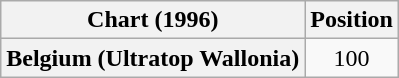<table class="wikitable plainrowheaders">
<tr>
<th>Chart (1996)</th>
<th>Position</th>
</tr>
<tr>
<th scope="row">Belgium (Ultratop Wallonia)</th>
<td align="center">100</td>
</tr>
</table>
